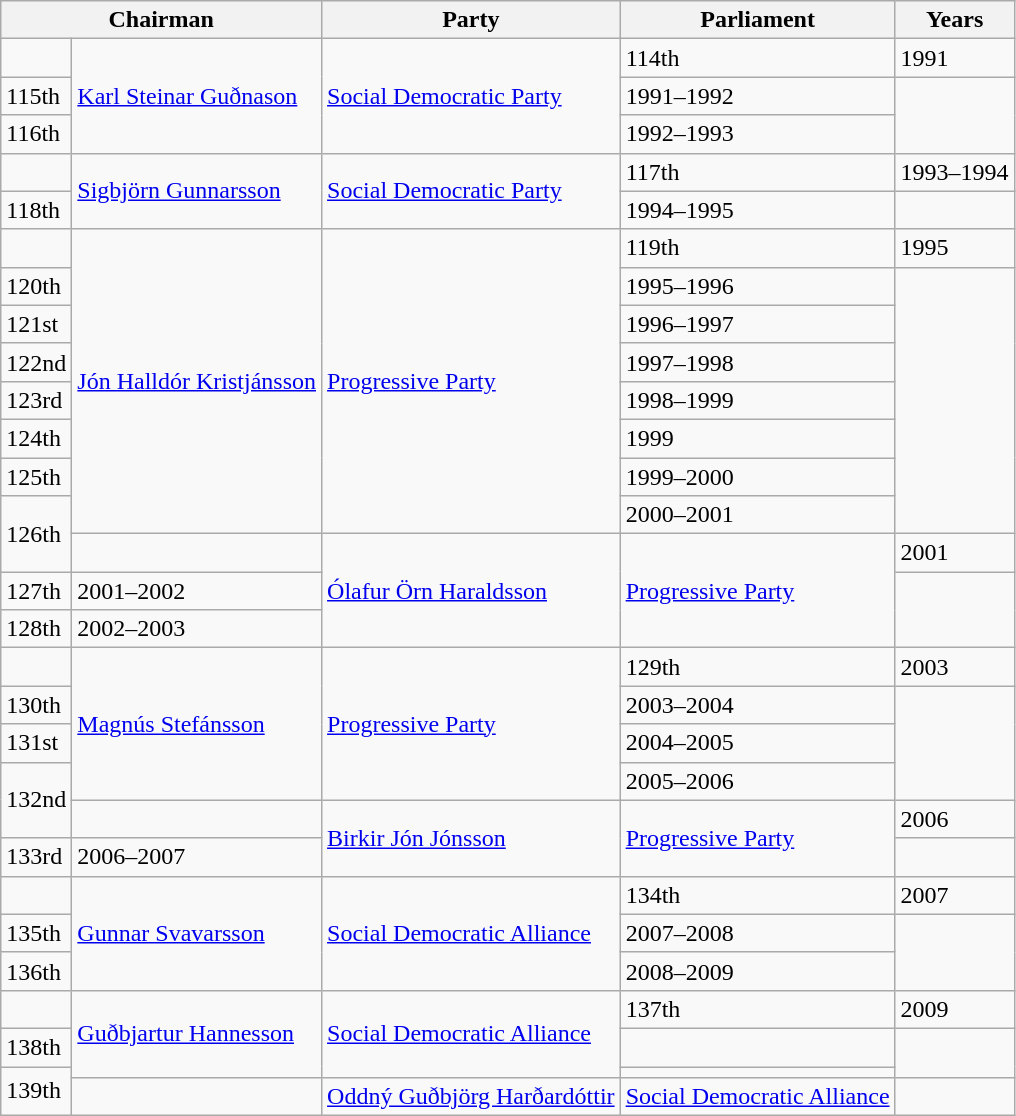<table class="wikitable">
<tr>
<th colspan="2">Chairman</th>
<th>Party</th>
<th>Parliament</th>
<th>Years</th>
</tr>
<tr>
<td></td>
<td rowspan="3"><a href='#'>Karl Steinar Guðnason</a></td>
<td rowspan="3"><a href='#'>Social Democratic Party</a></td>
<td>114th</td>
<td>1991</td>
</tr>
<tr>
<td>115th</td>
<td>1991–1992</td>
</tr>
<tr>
<td>116th</td>
<td>1992–1993</td>
</tr>
<tr>
<td></td>
<td rowspan="2"><a href='#'>Sigbjörn Gunnarsson</a></td>
<td rowspan="2"><a href='#'>Social Democratic Party</a></td>
<td>117th</td>
<td>1993–1994</td>
</tr>
<tr>
<td>118th</td>
<td>1994–1995</td>
</tr>
<tr>
<td></td>
<td rowspan="8"><a href='#'>Jón Halldór Kristjánsson</a></td>
<td rowspan="8"><a href='#'>Progressive Party</a></td>
<td>119th</td>
<td>1995</td>
</tr>
<tr>
<td>120th</td>
<td>1995–1996</td>
</tr>
<tr>
<td>121st</td>
<td>1996–1997</td>
</tr>
<tr>
<td>122nd</td>
<td>1997–1998</td>
</tr>
<tr>
<td>123rd</td>
<td>1998–1999</td>
</tr>
<tr>
<td>124th</td>
<td>1999</td>
</tr>
<tr>
<td>125th</td>
<td>1999–2000</td>
</tr>
<tr>
<td rowspan="2">126th</td>
<td>2000–2001</td>
</tr>
<tr>
<td></td>
<td rowspan="3"><a href='#'>Ólafur Örn Haraldsson</a></td>
<td rowspan="3"><a href='#'>Progressive Party</a></td>
<td>2001</td>
</tr>
<tr>
<td>127th</td>
<td>2001–2002</td>
</tr>
<tr>
<td>128th</td>
<td>2002–2003</td>
</tr>
<tr>
<td></td>
<td rowspan="4"><a href='#'>Magnús Stefánsson</a></td>
<td rowspan="4"><a href='#'>Progressive Party</a></td>
<td>129th</td>
<td>2003</td>
</tr>
<tr>
<td>130th</td>
<td>2003–2004</td>
</tr>
<tr>
<td>131st</td>
<td>2004–2005</td>
</tr>
<tr>
<td rowspan="2">132nd</td>
<td>2005–2006</td>
</tr>
<tr>
<td></td>
<td rowspan="2"><a href='#'>Birkir Jón Jónsson</a></td>
<td rowspan="2"><a href='#'>Progressive Party</a></td>
<td>2006</td>
</tr>
<tr>
<td>133rd</td>
<td>2006–2007</td>
</tr>
<tr>
<td></td>
<td rowspan="3"><a href='#'>Gunnar Svavarsson</a></td>
<td rowspan="3"><a href='#'>Social Democratic Alliance</a></td>
<td>134th</td>
<td>2007</td>
</tr>
<tr>
<td>135th</td>
<td>2007–2008</td>
</tr>
<tr>
<td>136th</td>
<td>2008–2009</td>
</tr>
<tr>
<td></td>
<td rowspan="3"><a href='#'>Guðbjartur Hannesson</a></td>
<td rowspan="3"><a href='#'>Social Democratic Alliance</a></td>
<td>137th</td>
<td>2009</td>
</tr>
<tr>
<td>138th</td>
<td></td>
</tr>
<tr>
<td rowspan="2">139th</td>
<td></td>
</tr>
<tr>
<td></td>
<td><a href='#'>Oddný Guðbjörg Harðardóttir</a></td>
<td><a href='#'>Social Democratic Alliance</a></td>
<td></td>
</tr>
</table>
